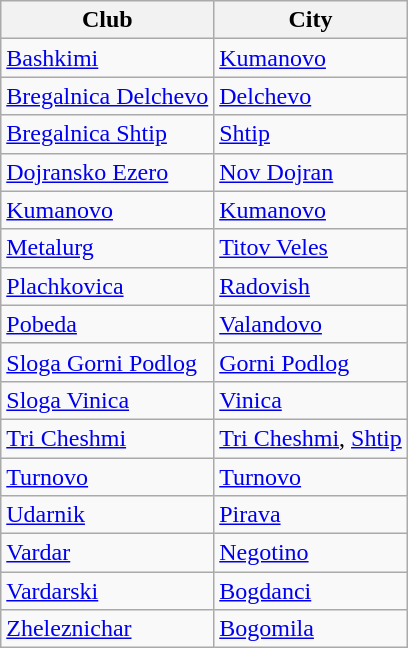<table class="wikitable">
<tr>
<th>Club</th>
<th>City</th>
</tr>
<tr>
<td><a href='#'>Bashkimi</a></td>
<td><a href='#'>Kumanovo</a></td>
</tr>
<tr>
<td><a href='#'>Bregalnica Delchevo</a></td>
<td><a href='#'>Delchevo</a></td>
</tr>
<tr>
<td><a href='#'>Bregalnica Shtip</a></td>
<td><a href='#'>Shtip</a></td>
</tr>
<tr>
<td><a href='#'>Dojransko Ezero</a></td>
<td><a href='#'>Nov Dojran</a></td>
</tr>
<tr>
<td><a href='#'>Kumanovo</a></td>
<td><a href='#'>Kumanovo</a></td>
</tr>
<tr>
<td><a href='#'>Metalurg</a></td>
<td><a href='#'>Titov Veles</a></td>
</tr>
<tr>
<td><a href='#'>Plachkovica</a></td>
<td><a href='#'>Radovish</a></td>
</tr>
<tr>
<td><a href='#'>Pobeda</a></td>
<td><a href='#'>Valandovo</a></td>
</tr>
<tr>
<td><a href='#'>Sloga Gorni Podlog</a></td>
<td><a href='#'>Gorni Podlog</a></td>
</tr>
<tr>
<td><a href='#'>Sloga Vinica</a></td>
<td><a href='#'>Vinica</a></td>
</tr>
<tr>
<td><a href='#'>Tri Cheshmi</a></td>
<td><a href='#'>Tri Cheshmi</a>, <a href='#'>Shtip</a></td>
</tr>
<tr>
<td><a href='#'>Turnovo</a></td>
<td><a href='#'>Turnovo</a></td>
</tr>
<tr>
<td><a href='#'>Udarnik</a></td>
<td><a href='#'>Pirava</a></td>
</tr>
<tr>
<td><a href='#'>Vardar</a></td>
<td><a href='#'>Negotino</a></td>
</tr>
<tr>
<td><a href='#'>Vardarski</a></td>
<td><a href='#'>Bogdanci</a></td>
</tr>
<tr>
<td><a href='#'>Zheleznichar</a></td>
<td><a href='#'>Bogomila</a></td>
</tr>
</table>
